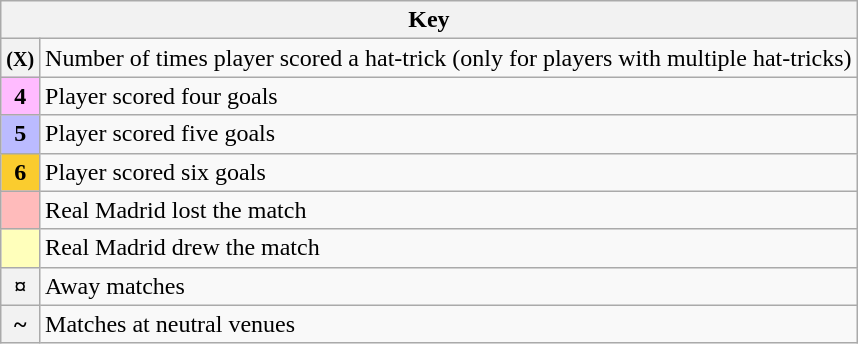<table class="wikitable plainrowheaders">
<tr>
<th colspan="2" scope="col">Key</th>
</tr>
<tr>
<th scope="row"><small>(X)</small></th>
<td>Number of times player scored a hat-trick (only for players with multiple hat-tricks)</td>
</tr>
<tr>
<th align="center" scope="row" style="background:#ffbbff"><strong>4</strong></th>
<td>Player scored four goals</td>
</tr>
<tr>
<th align="center" scope="row" style="background:#bbbbff"><strong>5</strong></th>
<td>Player scored five goals</td>
</tr>
<tr>
<th align="center" scope="row" style="background:#FACC2E"><strong>6</strong></th>
<td>Player scored six goals</td>
</tr>
<tr>
<th scope="row" style="background:#ffbbbb"></th>
<td>Real Madrid lost the match</td>
</tr>
<tr>
<th scope="row" style="background:#ffffbb"></th>
<td>Real Madrid drew the match</td>
</tr>
<tr>
<th>¤</th>
<td>Away matches</td>
</tr>
<tr>
<th>~</th>
<td>Matches at neutral venues</td>
</tr>
</table>
